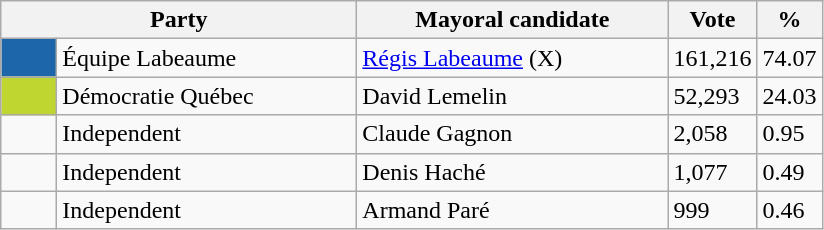<table class="wikitable">
<tr>
<th bgcolor="#DDDDFF" width="230px" colspan="2">Party</th>
<th bgcolor="#DDDDFF" width="200px">Mayoral candidate</th>
<th bgcolor="#DDDDFF" width="50px">Vote</th>
<th bgcolor="#DDDDFF" width="30px">%</th>
</tr>
<tr>
<td bgcolor=#1D66A9 width="30px"> </td>
<td>Équipe Labeaume</td>
<td><a href='#'>Régis Labeaume</a> (X)</td>
<td>161,216</td>
<td>74.07</td>
</tr>
<tr>
<td bgcolor=#BFD630 width="30px"> </td>
<td>Démocratie Québec</td>
<td>David Lemelin</td>
<td>52,293</td>
<td>24.03</td>
</tr>
<tr>
<td> </td>
<td>Independent</td>
<td>Claude Gagnon</td>
<td>2,058</td>
<td>0.95</td>
</tr>
<tr>
<td> </td>
<td>Independent</td>
<td>Denis Haché</td>
<td>1,077</td>
<td>0.49</td>
</tr>
<tr>
<td> </td>
<td>Independent</td>
<td>Armand Paré</td>
<td>999</td>
<td>0.46</td>
</tr>
</table>
